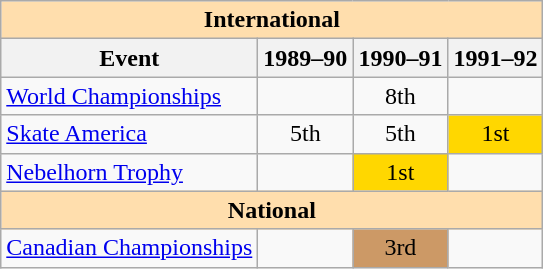<table class="wikitable" style="text-align:center">
<tr>
<th style="background-color: #ffdead; " colspan=4 align=center>International</th>
</tr>
<tr>
<th>Event</th>
<th>1989–90</th>
<th>1990–91</th>
<th>1991–92</th>
</tr>
<tr>
<td align=left><a href='#'>World Championships</a></td>
<td></td>
<td>8th</td>
<td></td>
</tr>
<tr>
<td align=left><a href='#'>Skate America</a></td>
<td>5th</td>
<td>5th</td>
<td bgcolor=gold>1st</td>
</tr>
<tr>
<td align=left><a href='#'>Nebelhorn Trophy</a></td>
<td></td>
<td bgcolor=gold>1st</td>
<td></td>
</tr>
<tr>
<th style="background-color: #ffdead; " colspan=4 align=center>National</th>
</tr>
<tr>
<td align=left><a href='#'>Canadian Championships</a></td>
<td></td>
<td bgcolor=cc9966>3rd</td>
<td></td>
</tr>
</table>
